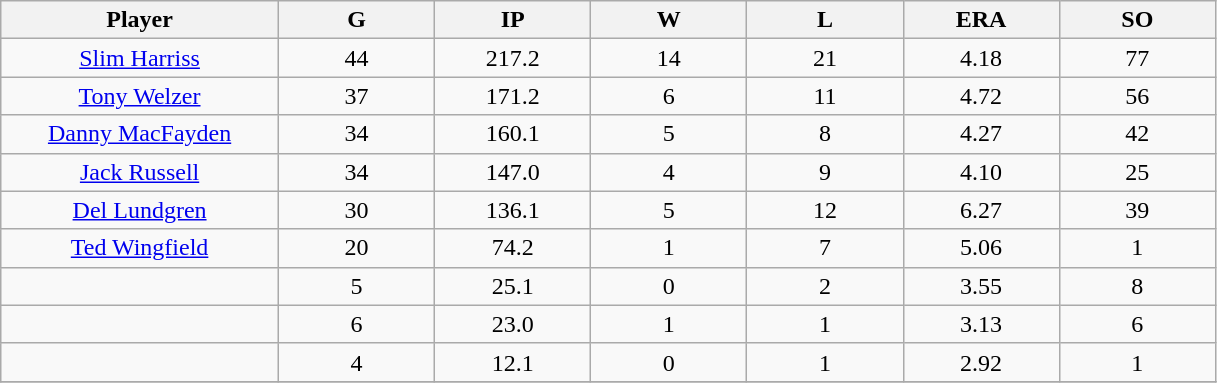<table class="wikitable sortable">
<tr>
<th bgcolor="#DDDDFF" width="16%">Player</th>
<th bgcolor="#DDDDFF" width="9%">G</th>
<th bgcolor="#DDDDFF" width="9%">IP</th>
<th bgcolor="#DDDDFF" width="9%">W</th>
<th bgcolor="#DDDDFF" width="9%">L</th>
<th bgcolor="#DDDDFF" width="9%">ERA</th>
<th bgcolor="#DDDDFF" width="9%">SO</th>
</tr>
<tr align="center">
<td><a href='#'>Slim Harriss</a></td>
<td>44</td>
<td>217.2</td>
<td>14</td>
<td>21</td>
<td>4.18</td>
<td>77</td>
</tr>
<tr align="center">
<td><a href='#'>Tony Welzer</a></td>
<td>37</td>
<td>171.2</td>
<td>6</td>
<td>11</td>
<td>4.72</td>
<td>56</td>
</tr>
<tr align="center">
<td><a href='#'>Danny MacFayden</a></td>
<td>34</td>
<td>160.1</td>
<td>5</td>
<td>8</td>
<td>4.27</td>
<td>42</td>
</tr>
<tr align="center">
<td><a href='#'>Jack Russell</a></td>
<td>34</td>
<td>147.0</td>
<td>4</td>
<td>9</td>
<td>4.10</td>
<td>25</td>
</tr>
<tr align="center">
<td><a href='#'>Del Lundgren</a></td>
<td>30</td>
<td>136.1</td>
<td>5</td>
<td>12</td>
<td>6.27</td>
<td>39</td>
</tr>
<tr align="center">
<td><a href='#'>Ted Wingfield</a></td>
<td>20</td>
<td>74.2</td>
<td>1</td>
<td>7</td>
<td>5.06</td>
<td>1</td>
</tr>
<tr align="center">
<td></td>
<td>5</td>
<td>25.1</td>
<td>0</td>
<td>2</td>
<td>3.55</td>
<td>8</td>
</tr>
<tr align="center">
<td></td>
<td>6</td>
<td>23.0</td>
<td>1</td>
<td>1</td>
<td>3.13</td>
<td>6</td>
</tr>
<tr align="center">
<td></td>
<td>4</td>
<td>12.1</td>
<td>0</td>
<td>1</td>
<td>2.92</td>
<td>1</td>
</tr>
<tr align="center">
</tr>
</table>
